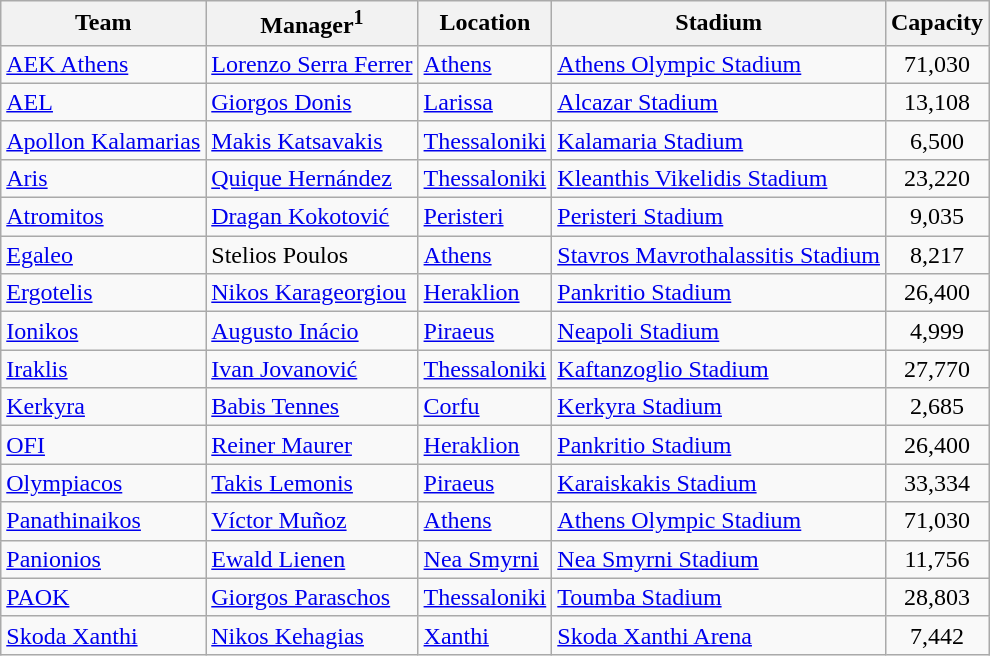<table class="wikitable sortable" style="text-align: left;">
<tr>
<th>Team</th>
<th>Manager<sup>1</sup></th>
<th>Location</th>
<th>Stadium</th>
<th>Capacity</th>
</tr>
<tr>
<td><a href='#'>AEK Athens</a></td>
<td> <a href='#'>Lorenzo Serra Ferrer</a></td>
<td><a href='#'>Athens</a></td>
<td><a href='#'>Athens Olympic Stadium</a></td>
<td align="center">71,030</td>
</tr>
<tr>
<td><a href='#'>AEL</a></td>
<td> <a href='#'>Giorgos Donis</a></td>
<td><a href='#'>Larissa</a></td>
<td><a href='#'>Alcazar Stadium</a></td>
<td align="center">13,108</td>
</tr>
<tr>
<td><a href='#'>Apollon Kalamarias</a></td>
<td> <a href='#'>Makis Katsavakis</a></td>
<td><a href='#'>Thessaloniki</a></td>
<td><a href='#'>Kalamaria Stadium</a></td>
<td align="center">6,500</td>
</tr>
<tr>
<td><a href='#'>Aris</a></td>
<td> <a href='#'>Quique Hernández</a></td>
<td><a href='#'>Thessaloniki</a></td>
<td><a href='#'>Kleanthis Vikelidis Stadium</a></td>
<td align="center">23,220</td>
</tr>
<tr>
<td><a href='#'>Atromitos</a></td>
<td> <a href='#'>Dragan Kokotović</a></td>
<td><a href='#'>Peristeri</a></td>
<td><a href='#'>Peristeri Stadium</a></td>
<td align="center">9,035</td>
</tr>
<tr>
<td><a href='#'>Egaleo</a></td>
<td> Stelios Poulos</td>
<td><a href='#'>Athens</a></td>
<td><a href='#'>Stavros Mavrothalassitis Stadium</a></td>
<td align="center">8,217</td>
</tr>
<tr>
<td><a href='#'>Ergotelis</a></td>
<td> <a href='#'>Nikos Karageorgiou</a></td>
<td><a href='#'>Heraklion</a></td>
<td><a href='#'>Pankritio Stadium</a></td>
<td align="center">26,400</td>
</tr>
<tr>
<td><a href='#'>Ionikos</a></td>
<td> <a href='#'>Augusto Inácio</a></td>
<td><a href='#'>Piraeus</a></td>
<td><a href='#'>Neapoli Stadium</a></td>
<td align="center">4,999</td>
</tr>
<tr>
<td><a href='#'>Iraklis</a></td>
<td> <a href='#'>Ivan Jovanović</a></td>
<td><a href='#'>Thessaloniki</a></td>
<td><a href='#'>Kaftanzoglio Stadium</a></td>
<td align="center">27,770</td>
</tr>
<tr>
<td><a href='#'>Kerkyra</a></td>
<td> <a href='#'>Babis Tennes</a></td>
<td><a href='#'>Corfu</a></td>
<td><a href='#'>Kerkyra Stadium</a></td>
<td align="center">2,685</td>
</tr>
<tr>
<td><a href='#'>OFI</a></td>
<td> <a href='#'>Reiner Maurer</a></td>
<td><a href='#'>Heraklion</a></td>
<td><a href='#'>Pankritio Stadium</a></td>
<td align="center">26,400</td>
</tr>
<tr>
<td><a href='#'>Olympiacos</a></td>
<td> <a href='#'>Takis Lemonis</a></td>
<td><a href='#'>Piraeus</a></td>
<td><a href='#'>Karaiskakis Stadium</a></td>
<td align="center">33,334</td>
</tr>
<tr>
<td><a href='#'>Panathinaikos</a></td>
<td> <a href='#'>Víctor Muñoz</a></td>
<td><a href='#'>Athens</a></td>
<td><a href='#'>Athens Olympic Stadium</a></td>
<td align="center">71,030</td>
</tr>
<tr>
<td><a href='#'>Panionios</a></td>
<td> <a href='#'>Ewald Lienen</a></td>
<td><a href='#'>Nea Smyrni</a></td>
<td><a href='#'>Nea Smyrni Stadium</a></td>
<td align="center">11,756</td>
</tr>
<tr>
<td><a href='#'>PAOK</a></td>
<td> <a href='#'>Giorgos Paraschos</a></td>
<td><a href='#'>Thessaloniki</a></td>
<td><a href='#'>Toumba Stadium</a></td>
<td align="center">28,803</td>
</tr>
<tr>
<td><a href='#'>Skoda Xanthi</a></td>
<td> <a href='#'>Nikos Kehagias</a></td>
<td><a href='#'>Xanthi</a></td>
<td><a href='#'>Skoda Xanthi Arena</a></td>
<td align="center">7,442</td>
</tr>
</table>
